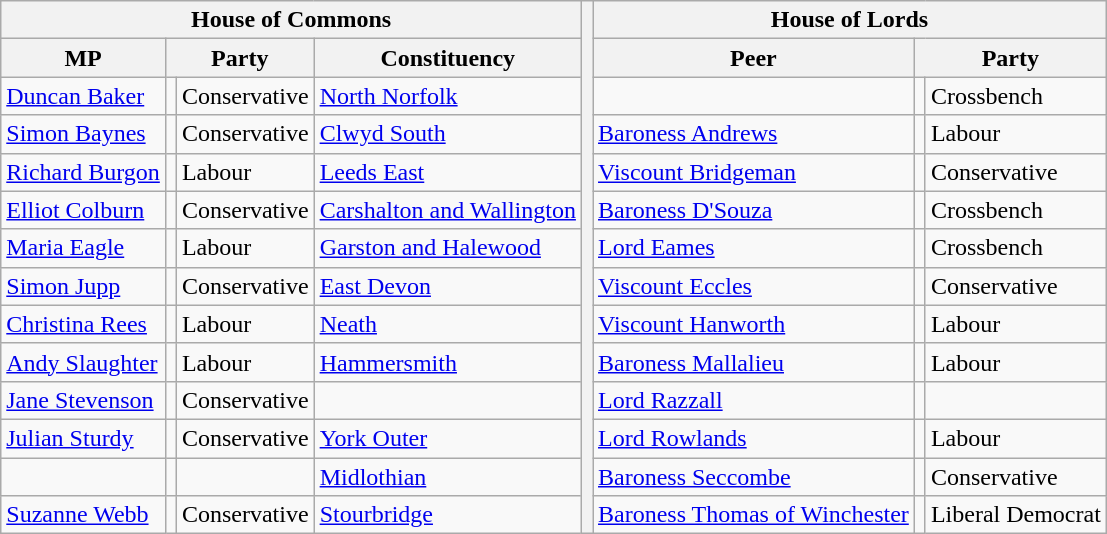<table class=wikitable>
<tr>
<th colspan=4>House of Commons</th>
<th rowspan=17></th>
<th colspan=3>House of Lords</th>
</tr>
<tr>
<th>MP</th>
<th colspan=2>Party</th>
<th>Constituency</th>
<th>Peer</th>
<th colspan=2>Party</th>
</tr>
<tr>
<td><a href='#'>Duncan Baker</a></td>
<td></td>
<td>Conservative</td>
<td><a href='#'>North Norfolk</a></td>
<td></td>
<td></td>
<td>Crossbench</td>
</tr>
<tr>
<td><a href='#'>Simon Baynes</a></td>
<td></td>
<td>Conservative</td>
<td><a href='#'>Clwyd South</a></td>
<td><a href='#'>Baroness Andrews</a></td>
<td></td>
<td>Labour</td>
</tr>
<tr>
<td><a href='#'>Richard Burgon</a></td>
<td></td>
<td>Labour</td>
<td><a href='#'>Leeds East</a></td>
<td><a href='#'>Viscount Bridgeman</a></td>
<td></td>
<td>Conservative</td>
</tr>
<tr>
<td><a href='#'>Elliot Colburn</a></td>
<td></td>
<td>Conservative</td>
<td><a href='#'>Carshalton and Wallington</a></td>
<td><a href='#'>Baroness D'Souza</a></td>
<td></td>
<td>Crossbench</td>
</tr>
<tr>
<td><a href='#'>Maria Eagle</a></td>
<td></td>
<td>Labour</td>
<td><a href='#'>Garston and Halewood</a></td>
<td><a href='#'>Lord Eames</a></td>
<td></td>
<td>Crossbench</td>
</tr>
<tr>
<td><a href='#'>Simon Jupp</a></td>
<td></td>
<td>Conservative</td>
<td><a href='#'>East Devon</a></td>
<td><a href='#'>Viscount Eccles</a></td>
<td></td>
<td>Conservative</td>
</tr>
<tr>
<td><a href='#'>Christina Rees</a></td>
<td></td>
<td>Labour</td>
<td><a href='#'>Neath</a></td>
<td><a href='#'>Viscount Hanworth</a></td>
<td></td>
<td>Labour</td>
</tr>
<tr>
<td><a href='#'>Andy Slaughter</a></td>
<td></td>
<td>Labour</td>
<td><a href='#'>Hammersmith</a></td>
<td><a href='#'>Baroness Mallalieu</a></td>
<td></td>
<td>Labour</td>
</tr>
<tr>
<td><a href='#'>Jane Stevenson</a></td>
<td></td>
<td>Conservative</td>
<td></td>
<td><a href='#'>Lord Razzall</a></td>
<td></td>
<td></td>
</tr>
<tr>
<td><a href='#'>Julian Sturdy</a></td>
<td></td>
<td>Conservative</td>
<td><a href='#'>York Outer</a></td>
<td><a href='#'>Lord Rowlands</a></td>
<td></td>
<td>Labour</td>
</tr>
<tr>
<td></td>
<td></td>
<td></td>
<td><a href='#'>Midlothian</a></td>
<td><a href='#'>Baroness Seccombe</a></td>
<td></td>
<td>Conservative</td>
</tr>
<tr>
<td><a href='#'>Suzanne Webb</a></td>
<td></td>
<td>Conservative</td>
<td><a href='#'>Stourbridge</a></td>
<td><a href='#'>Baroness Thomas of Winchester</a></td>
<td></td>
<td>Liberal Democrat</td>
</tr>
</table>
